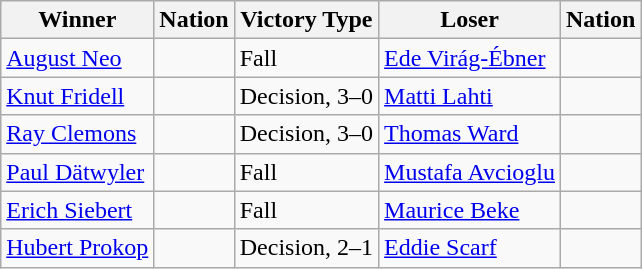<table class="wikitable sortable" style="text-align:left;">
<tr>
<th>Winner</th>
<th>Nation</th>
<th>Victory Type</th>
<th>Loser</th>
<th>Nation</th>
</tr>
<tr>
<td><a href='#'>August Neo</a></td>
<td></td>
<td>Fall</td>
<td><a href='#'>Ede Virág-Ébner</a></td>
<td></td>
</tr>
<tr>
<td><a href='#'>Knut Fridell</a></td>
<td></td>
<td>Decision, 3–0</td>
<td><a href='#'>Matti Lahti</a></td>
<td></td>
</tr>
<tr>
<td><a href='#'>Ray Clemons</a></td>
<td></td>
<td>Decision, 3–0</td>
<td><a href='#'>Thomas Ward</a></td>
<td></td>
</tr>
<tr>
<td><a href='#'>Paul Dätwyler</a></td>
<td></td>
<td>Fall</td>
<td><a href='#'>Mustafa Avcioglu</a></td>
<td></td>
</tr>
<tr>
<td><a href='#'>Erich Siebert</a></td>
<td></td>
<td>Fall</td>
<td><a href='#'>Maurice Beke</a></td>
<td></td>
</tr>
<tr>
<td><a href='#'>Hubert Prokop</a></td>
<td></td>
<td>Decision, 2–1</td>
<td><a href='#'>Eddie Scarf</a></td>
<td></td>
</tr>
</table>
